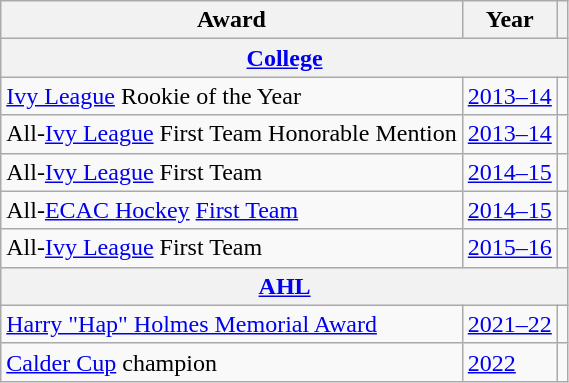<table class="wikitable">
<tr>
<th>Award</th>
<th>Year</th>
<th></th>
</tr>
<tr>
<th colspan="3"><a href='#'>College</a></th>
</tr>
<tr>
<td><a href='#'>Ivy League</a> Rookie of the Year</td>
<td><a href='#'>2013–14</a></td>
<td></td>
</tr>
<tr>
<td>All-<a href='#'>Ivy League</a> First Team Honorable Mention</td>
<td><a href='#'>2013–14</a></td>
<td></td>
</tr>
<tr>
<td>All-<a href='#'>Ivy League</a> First Team</td>
<td><a href='#'>2014–15</a></td>
<td></td>
</tr>
<tr>
<td>All-<a href='#'>ECAC Hockey</a> <a href='#'>First Team</a></td>
<td><a href='#'>2014–15</a></td>
<td></td>
</tr>
<tr>
<td>All-<a href='#'>Ivy League</a> First Team</td>
<td><a href='#'>2015–16</a></td>
<td></td>
</tr>
<tr>
<th colspan="3"><a href='#'>AHL</a></th>
</tr>
<tr>
<td><a href='#'>Harry "Hap" Holmes Memorial Award</a></td>
<td><a href='#'>2021–22</a></td>
<td></td>
</tr>
<tr>
<td><a href='#'>Calder Cup</a> champion</td>
<td><a href='#'>2022</a></td>
<td></td>
</tr>
</table>
